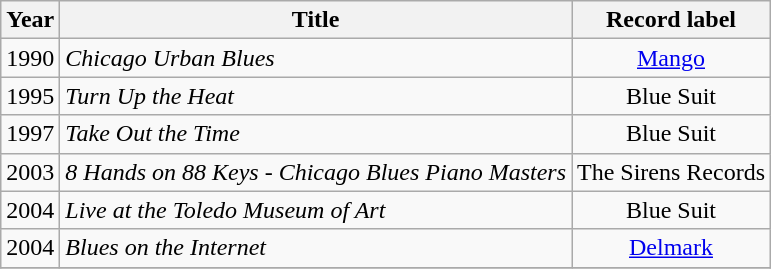<table class="wikitable sortable">
<tr>
<th>Year</th>
<th>Title</th>
<th>Record label</th>
</tr>
<tr>
<td>1990</td>
<td><em>Chicago Urban Blues</em></td>
<td align="center"><a href='#'>Mango</a></td>
</tr>
<tr>
<td>1995</td>
<td><em>Turn Up the Heat</em></td>
<td align="center">Blue Suit</td>
</tr>
<tr>
<td>1997</td>
<td><em>Take Out the Time</em></td>
<td align="center">Blue Suit</td>
</tr>
<tr>
<td>2003</td>
<td><em>8 Hands on 88 Keys - Chicago Blues Piano Masters</em></td>
<td align="center">The Sirens Records</td>
</tr>
<tr>
<td>2004</td>
<td><em>Live at the Toledo Museum of Art</em></td>
<td align="center">Blue Suit</td>
</tr>
<tr>
<td>2004</td>
<td><em>Blues on the Internet</em></td>
<td align="center"><a href='#'>Delmark</a></td>
</tr>
<tr>
</tr>
</table>
